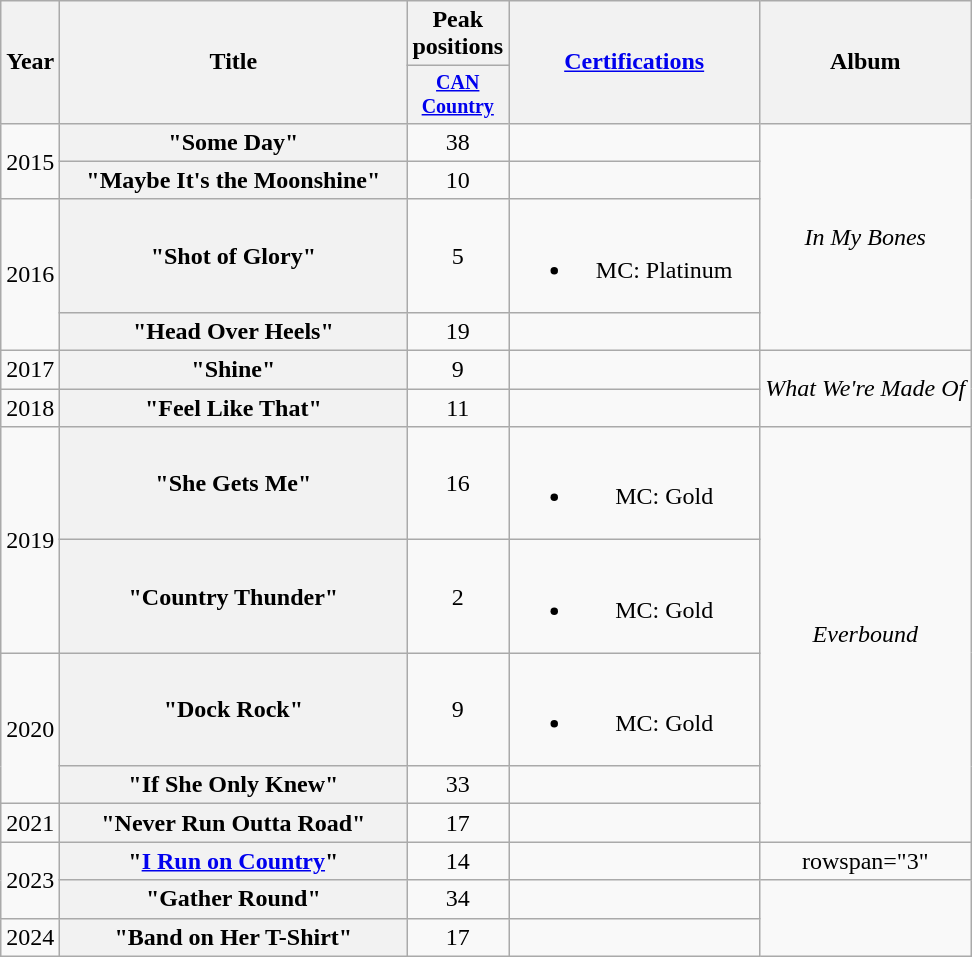<table class="wikitable plainrowheaders" style="text-align:center;">
<tr>
<th scope="col" rowspan="2">Year</th>
<th scope="col" rowspan="2" style="width:14em;">Title</th>
<th scope="col">Peak<br>positions</th>
<th scope="col" rowspan="2" style="width:10em;"><a href='#'>Certifications</a></th>
<th scope="col" rowspan="2">Album</th>
</tr>
<tr style="font-size:smaller;">
<th scope="col"><a href='#'>CAN<br>Country</a><br></th>
</tr>
<tr>
<td rowspan="2">2015</td>
<th scope="row">"Some Day"</th>
<td>38</td>
<td></td>
<td rowspan="4"><em>In My Bones</em></td>
</tr>
<tr>
<th scope="row">"Maybe It's the Moonshine"</th>
<td>10</td>
<td></td>
</tr>
<tr>
<td rowspan="2">2016</td>
<th scope="row">"Shot of Glory"</th>
<td>5</td>
<td><br><ul><li>MC: Platinum</li></ul></td>
</tr>
<tr>
<th scope="row">"Head Over Heels"</th>
<td>19</td>
<td></td>
</tr>
<tr>
<td>2017</td>
<th scope="row">"Shine"</th>
<td>9</td>
<td></td>
<td rowspan="2"><em>What We're Made Of</em></td>
</tr>
<tr>
<td>2018</td>
<th scope="row">"Feel Like That"</th>
<td>11</td>
<td></td>
</tr>
<tr>
<td rowspan="2">2019</td>
<th scope="row">"She Gets Me"</th>
<td>16</td>
<td><br><ul><li>MC: Gold</li></ul></td>
<td rowspan="5"><em>Everbound</em></td>
</tr>
<tr>
<th scope="row">"Country Thunder"</th>
<td>2</td>
<td><br><ul><li>MC: Gold</li></ul></td>
</tr>
<tr>
<td rowspan="2">2020</td>
<th scope="row">"Dock Rock"</th>
<td>9</td>
<td><br><ul><li>MC: Gold</li></ul></td>
</tr>
<tr>
<th scope="row">"If She Only Knew"</th>
<td>33</td>
<td></td>
</tr>
<tr>
<td>2021</td>
<th scope="row">"Never Run Outta Road"</th>
<td>17</td>
<td></td>
</tr>
<tr>
<td rowspan="2">2023</td>
<th scope="row">"<a href='#'>I Run on Country</a>"</th>
<td>14</td>
<td></td>
<td>rowspan="3" </td>
</tr>
<tr>
<th scope="row">"Gather Round"</th>
<td>34</td>
<td></td>
</tr>
<tr>
<td>2024</td>
<th scope="row">"Band on Her T-Shirt"</th>
<td>17</td>
<td></td>
</tr>
</table>
